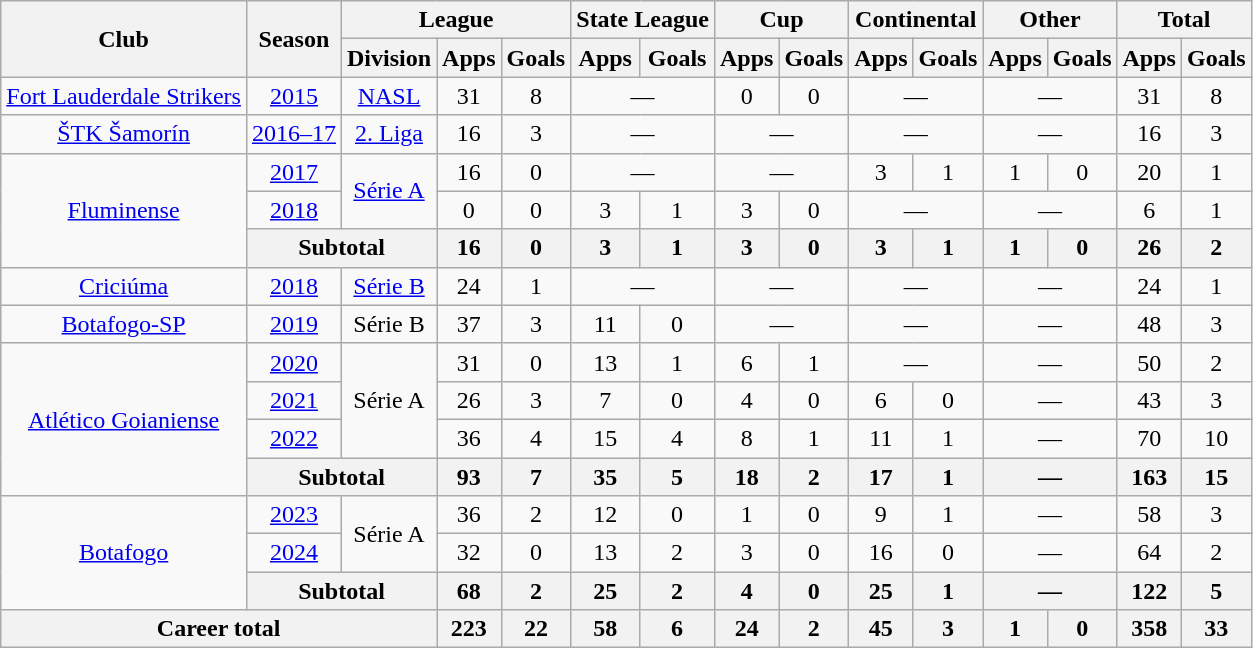<table class="wikitable" style="text-align: center;">
<tr>
<th rowspan="2">Club</th>
<th rowspan="2">Season</th>
<th colspan="3">League</th>
<th colspan="2">State League</th>
<th colspan="2">Cup</th>
<th colspan="2">Continental</th>
<th colspan="2">Other</th>
<th colspan="2">Total</th>
</tr>
<tr>
<th>Division</th>
<th>Apps</th>
<th>Goals</th>
<th>Apps</th>
<th>Goals</th>
<th>Apps</th>
<th>Goals</th>
<th>Apps</th>
<th>Goals</th>
<th>Apps</th>
<th>Goals</th>
<th>Apps</th>
<th>Goals</th>
</tr>
<tr>
<td valign="center"><a href='#'>Fort Lauderdale Strikers</a></td>
<td><a href='#'>2015</a></td>
<td><a href='#'>NASL</a></td>
<td>31</td>
<td>8</td>
<td colspan="2">—</td>
<td>0</td>
<td>0</td>
<td colspan="2">—</td>
<td colspan="2">—</td>
<td>31</td>
<td>8</td>
</tr>
<tr>
<td valign="center"><a href='#'>ŠTK Šamorín</a></td>
<td><a href='#'>2016–17</a></td>
<td><a href='#'>2. Liga</a></td>
<td>16</td>
<td>3</td>
<td colspan="2">—</td>
<td colspan="2">—</td>
<td colspan="2">—</td>
<td colspan="2">—</td>
<td>16</td>
<td>3</td>
</tr>
<tr>
<td rowspan="3" valign="center"><a href='#'>Fluminense</a></td>
<td><a href='#'>2017</a></td>
<td rowspan="2"><a href='#'>Série A</a></td>
<td>16</td>
<td>0</td>
<td colspan="2">—</td>
<td colspan="2">—</td>
<td>3</td>
<td>1</td>
<td>1</td>
<td>0</td>
<td>20</td>
<td>1</td>
</tr>
<tr>
<td><a href='#'>2018</a></td>
<td>0</td>
<td>0</td>
<td>3</td>
<td>1</td>
<td>3</td>
<td>0</td>
<td colspan="2">—</td>
<td colspan="2">—</td>
<td>6</td>
<td>1</td>
</tr>
<tr>
<th colspan="2">Subtotal</th>
<th>16</th>
<th>0</th>
<th>3</th>
<th>1</th>
<th>3</th>
<th>0</th>
<th>3</th>
<th>1</th>
<th>1</th>
<th>0</th>
<th>26</th>
<th>2</th>
</tr>
<tr>
<td valign="center"><a href='#'>Criciúma</a></td>
<td><a href='#'>2018</a></td>
<td><a href='#'>Série B</a></td>
<td>24</td>
<td>1</td>
<td colspan="2">—</td>
<td colspan="2">—</td>
<td colspan="2">—</td>
<td colspan="2">—</td>
<td>24</td>
<td>1</td>
</tr>
<tr>
<td valign="center"><a href='#'>Botafogo-SP</a></td>
<td><a href='#'>2019</a></td>
<td>Série B</td>
<td>37</td>
<td>3</td>
<td>11</td>
<td>0</td>
<td colspan="2">—</td>
<td colspan="2">—</td>
<td colspan="2">—</td>
<td>48</td>
<td>3</td>
</tr>
<tr>
<td rowspan="4" valign="center"><a href='#'>Atlético Goianiense</a></td>
<td><a href='#'>2020</a></td>
<td rowspan="3">Série A</td>
<td>31</td>
<td>0</td>
<td>13</td>
<td>1</td>
<td>6</td>
<td>1</td>
<td colspan="2">—</td>
<td colspan="2">—</td>
<td>50</td>
<td>2</td>
</tr>
<tr>
<td><a href='#'>2021</a></td>
<td>26</td>
<td>3</td>
<td>7</td>
<td>0</td>
<td>4</td>
<td>0</td>
<td>6</td>
<td>0</td>
<td colspan="2">—</td>
<td>43</td>
<td>3</td>
</tr>
<tr>
<td><a href='#'>2022</a></td>
<td>36</td>
<td>4</td>
<td>15</td>
<td>4</td>
<td>8</td>
<td>1</td>
<td>11</td>
<td>1</td>
<td colspan="2">—</td>
<td>70</td>
<td>10</td>
</tr>
<tr>
<th colspan="2">Subtotal</th>
<th>93</th>
<th>7</th>
<th>35</th>
<th>5</th>
<th>18</th>
<th>2</th>
<th>17</th>
<th>1</th>
<th colspan="2">—</th>
<th>163</th>
<th>15</th>
</tr>
<tr>
<td rowspan="3" valign="center"><a href='#'>Botafogo</a></td>
<td><a href='#'>2023</a></td>
<td rowspan="2">Série A</td>
<td>36</td>
<td>2</td>
<td>12</td>
<td>0</td>
<td>1</td>
<td>0</td>
<td>9</td>
<td>1</td>
<td colspan="2">—</td>
<td>58</td>
<td>3</td>
</tr>
<tr>
<td><a href='#'>2024</a></td>
<td>32</td>
<td>0</td>
<td>13</td>
<td>2</td>
<td>3</td>
<td>0</td>
<td>16</td>
<td>0</td>
<td colspan="2">—</td>
<td>64</td>
<td>2</td>
</tr>
<tr>
<th colspan="2">Subtotal</th>
<th>68</th>
<th>2</th>
<th>25</th>
<th>2</th>
<th>4</th>
<th>0</th>
<th>25</th>
<th>1</th>
<th colspan="2">—</th>
<th>122</th>
<th>5</th>
</tr>
<tr>
<th colspan="3"><strong>Career total</strong></th>
<th>223</th>
<th>22</th>
<th>58</th>
<th>6</th>
<th>24</th>
<th>2</th>
<th>45</th>
<th>3</th>
<th>1</th>
<th>0</th>
<th>358</th>
<th>33</th>
</tr>
</table>
